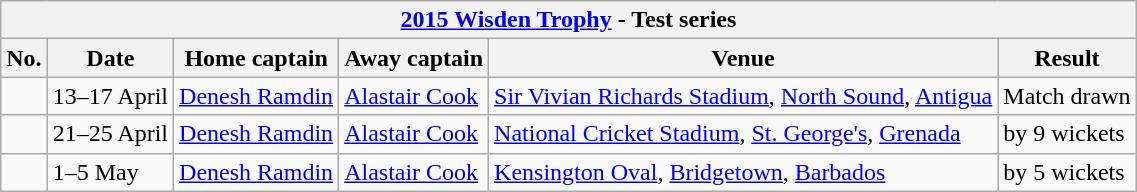<table class="wikitable">
<tr>
<th colspan="9"><a href='#'>2015 Wisden Trophy</a> - Test series</th>
</tr>
<tr>
<th>No.</th>
<th>Date</th>
<th>Home captain</th>
<th>Away captain</th>
<th>Venue</th>
<th>Result</th>
</tr>
<tr>
<td></td>
<td>13–17 April</td>
<td><a href='#'>Denesh Ramdin</a></td>
<td><a href='#'>Alastair Cook</a></td>
<td><a href='#'>Sir Vivian Richards Stadium</a>, <a href='#'>North Sound</a>, <a href='#'>Antigua</a></td>
<td>Match drawn</td>
</tr>
<tr>
<td></td>
<td>21–25 April</td>
<td><a href='#'>Denesh Ramdin</a></td>
<td><a href='#'>Alastair Cook</a></td>
<td><a href='#'>National Cricket Stadium</a>, <a href='#'>St. George's</a>, <a href='#'>Grenada</a></td>
<td> by 9 wickets</td>
</tr>
<tr>
<td></td>
<td>1–5 May</td>
<td><a href='#'>Denesh Ramdin</a></td>
<td><a href='#'>Alastair Cook</a></td>
<td><a href='#'>Kensington Oval</a>, <a href='#'>Bridgetown</a>, <a href='#'>Barbados</a></td>
<td> by 5 wickets</td>
</tr>
</table>
